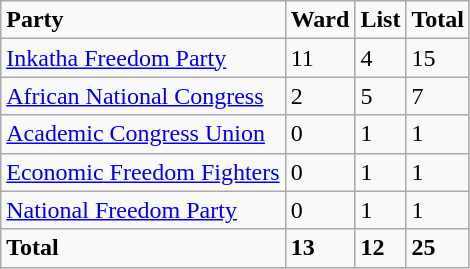<table class="wikitable">
<tr>
<td><strong>Party</strong></td>
<td><strong>Ward</strong></td>
<td><strong>List</strong></td>
<td><strong>Total</strong></td>
</tr>
<tr>
<td><a href='#'>Inkatha Freedom Party</a></td>
<td>11</td>
<td>4</td>
<td>15</td>
</tr>
<tr>
<td><a href='#'>African National Congress</a></td>
<td>2</td>
<td>5</td>
<td>7</td>
</tr>
<tr>
<td><a href='#'>Academic Congress Union</a></td>
<td>0</td>
<td>1</td>
<td>1</td>
</tr>
<tr>
<td><a href='#'>Economic Freedom Fighters</a></td>
<td>0</td>
<td>1</td>
<td>1</td>
</tr>
<tr>
<td><a href='#'>National Freedom Party</a></td>
<td>0</td>
<td>1</td>
<td>1</td>
</tr>
<tr>
<td><strong>Total</strong></td>
<td><strong>13</strong></td>
<td><strong>12</strong></td>
<td><strong>25</strong></td>
</tr>
</table>
